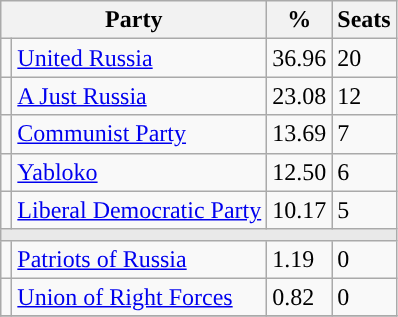<table class="wikitable">
<tr>
<th colspan=2>Party</th>
<th>%</th>
<th>Seats</th>
</tr>
<tr>
<td style="background:"></td>
<td><a href='#'>United Russia</a></td>
<td>36.96</td>
<td>20</td>
</tr>
<tr>
<td style="background:"></td>
<td><a href='#'>A Just Russia</a></td>
<td>23.08</td>
<td>12</td>
</tr>
<tr>
<td style="background:"></td>
<td><a href='#'>Communist Party</a></td>
<td>13.69</td>
<td>7</td>
</tr>
<tr>
<td style="background:"></td>
<td><a href='#'>Yabloko</a></td>
<td>12.50</td>
<td>6</td>
</tr>
<tr>
<td style="background:"></td>
<td><a href='#'>Liberal Democratic Party</a></td>
<td>10.17</td>
<td>5</td>
</tr>
<tr>
<td colspan=4 style="background:#E9E9E9;"></td>
</tr>
<tr>
<td style="background:"></td>
<td><a href='#'>Patriots of Russia</a></td>
<td>1.19</td>
<td>0</td>
</tr>
<tr>
<td style="background:"></td>
<td><a href='#'>Union of Right Forces</a></td>
<td>0.82</td>
<td>0</td>
</tr>
<tr>
</tr>
</table>
